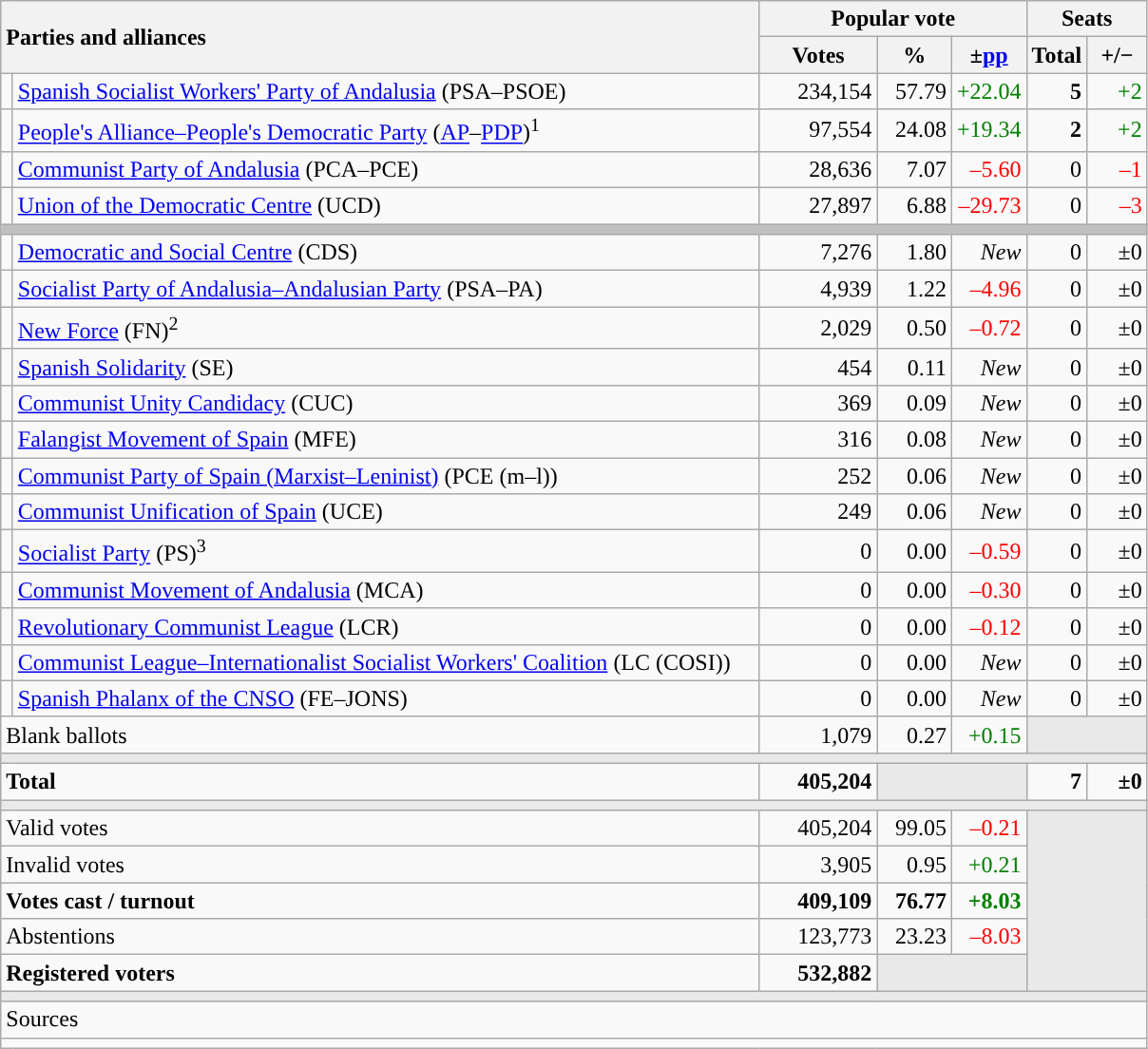<table class="wikitable" style="text-align:right;">
<tr>
<th style="text-align:left;" rowspan="2" colspan="2" width="525">Parties and alliances</th>
<th colspan="3">Popular vote</th>
<th colspan="2">Seats</th>
</tr>
<tr>
<th width="75">Votes</th>
<th width="45">%</th>
<th width="45">±<a href='#'>pp</a></th>
<th width="35">Total</th>
<th width="35">+/−</th>
</tr>
<tr>
<td width="1" style="color:inherit;background:"></td>
<td align="left"><a href='#'>Spanish Socialist Workers' Party of Andalusia</a> (PSA–PSOE)</td>
<td>234,154</td>
<td>57.79</td>
<td style="color:green;">+22.04</td>
<td><strong>5</strong></td>
<td style="color:green;">+2</td>
</tr>
<tr>
<td style="color:inherit;background:"></td>
<td align="left"><a href='#'>People's Alliance–People's Democratic Party</a> (<a href='#'>AP</a>–<a href='#'>PDP</a>)<sup>1</sup></td>
<td>97,554</td>
<td>24.08</td>
<td style="color:green;">+19.34</td>
<td><strong>2</strong></td>
<td style="color:green;">+2</td>
</tr>
<tr>
<td style="color:inherit;background:"></td>
<td align="left"><a href='#'>Communist Party of Andalusia</a> (PCA–PCE)</td>
<td>28,636</td>
<td>7.07</td>
<td style="color:red;">–5.60</td>
<td>0</td>
<td style="color:red;">–1</td>
</tr>
<tr>
<td style="color:inherit;background:"></td>
<td align="left"><a href='#'>Union of the Democratic Centre</a> (UCD)</td>
<td>27,897</td>
<td>6.88</td>
<td style="color:red;">–29.73</td>
<td>0</td>
<td style="color:red;">–3</td>
</tr>
<tr>
<td colspan="7" bgcolor="#C0C0C0"></td>
</tr>
<tr>
<td style="color:inherit;background:"></td>
<td align="left"><a href='#'>Democratic and Social Centre</a> (CDS)</td>
<td>7,276</td>
<td>1.80</td>
<td><em>New</em></td>
<td>0</td>
<td>±0</td>
</tr>
<tr>
<td style="color:inherit;background:"></td>
<td align="left"><a href='#'>Socialist Party of Andalusia–Andalusian Party</a> (PSA–PA)</td>
<td>4,939</td>
<td>1.22</td>
<td style="color:red;">–4.96</td>
<td>0</td>
<td>±0</td>
</tr>
<tr>
<td style="color:inherit;background:"></td>
<td align="left"><a href='#'>New Force</a> (FN)<sup>2</sup></td>
<td>2,029</td>
<td>0.50</td>
<td style="color:red;">–0.72</td>
<td>0</td>
<td>±0</td>
</tr>
<tr>
<td style="color:inherit;background:"></td>
<td align="left"><a href='#'>Spanish Solidarity</a> (SE)</td>
<td>454</td>
<td>0.11</td>
<td><em>New</em></td>
<td>0</td>
<td>±0</td>
</tr>
<tr>
<td style="color:inherit;background:"></td>
<td align="left"><a href='#'>Communist Unity Candidacy</a> (CUC)</td>
<td>369</td>
<td>0.09</td>
<td><em>New</em></td>
<td>0</td>
<td>±0</td>
</tr>
<tr>
<td style="color:inherit;background:"></td>
<td align="left"><a href='#'>Falangist Movement of Spain</a> (MFE)</td>
<td>316</td>
<td>0.08</td>
<td><em>New</em></td>
<td>0</td>
<td>±0</td>
</tr>
<tr>
<td style="color:inherit;background:"></td>
<td align="left"><a href='#'>Communist Party of Spain (Marxist–Leninist)</a> (PCE (m–l))</td>
<td>252</td>
<td>0.06</td>
<td><em>New</em></td>
<td>0</td>
<td>±0</td>
</tr>
<tr>
<td style="color:inherit;background:"></td>
<td align="left"><a href='#'>Communist Unification of Spain</a> (UCE)</td>
<td>249</td>
<td>0.06</td>
<td><em>New</em></td>
<td>0</td>
<td>±0</td>
</tr>
<tr>
<td style="color:inherit;background:"></td>
<td align="left"><a href='#'>Socialist Party</a> (PS)<sup>3</sup></td>
<td>0</td>
<td>0.00</td>
<td style="color:red;">–0.59</td>
<td>0</td>
<td>±0</td>
</tr>
<tr>
<td style="color:inherit;background:"></td>
<td align="left"><a href='#'>Communist Movement of Andalusia</a> (MCA)</td>
<td>0</td>
<td>0.00</td>
<td style="color:red;">–0.30</td>
<td>0</td>
<td>±0</td>
</tr>
<tr>
<td style="color:inherit;background:"></td>
<td align="left"><a href='#'>Revolutionary Communist League</a> (LCR)</td>
<td>0</td>
<td>0.00</td>
<td style="color:red;">–0.12</td>
<td>0</td>
<td>±0</td>
</tr>
<tr>
<td style="color:inherit;background:"></td>
<td align="left"><a href='#'>Communist League–Internationalist Socialist Workers' Coalition</a> (LC (COSI))</td>
<td>0</td>
<td>0.00</td>
<td><em>New</em></td>
<td>0</td>
<td>±0</td>
</tr>
<tr>
<td style="color:inherit;background:"></td>
<td align="left"><a href='#'>Spanish Phalanx of the CNSO</a> (FE–JONS)</td>
<td>0</td>
<td>0.00</td>
<td><em>New</em></td>
<td>0</td>
<td>±0</td>
</tr>
<tr>
<td align="left" colspan="2">Blank ballots</td>
<td>1,079</td>
<td>0.27</td>
<td style="color:green;">+0.15</td>
<td bgcolor="#E9E9E9" colspan="2"></td>
</tr>
<tr>
<td colspan="7" bgcolor="#E9E9E9"></td>
</tr>
<tr style="font-weight:bold;">
<td align="left" colspan="2">Total</td>
<td>405,204</td>
<td bgcolor="#E9E9E9" colspan="2"></td>
<td>7</td>
<td>±0</td>
</tr>
<tr>
<td colspan="7" bgcolor="#E9E9E9"></td>
</tr>
<tr>
<td align="left" colspan="2">Valid votes</td>
<td>405,204</td>
<td>99.05</td>
<td style="color:red;">–0.21</td>
<td bgcolor="#E9E9E9" colspan="2" rowspan="5"></td>
</tr>
<tr>
<td align="left" colspan="2">Invalid votes</td>
<td>3,905</td>
<td>0.95</td>
<td style="color:green;">+0.21</td>
</tr>
<tr style="font-weight:bold;">
<td align="left" colspan="2">Votes cast / turnout</td>
<td>409,109</td>
<td>76.77</td>
<td style="color:green;">+8.03</td>
</tr>
<tr>
<td align="left" colspan="2">Abstentions</td>
<td>123,773</td>
<td>23.23</td>
<td style="color:red;">–8.03</td>
</tr>
<tr style="font-weight:bold;">
<td align="left" colspan="2">Registered voters</td>
<td>532,882</td>
<td bgcolor="#E9E9E9" colspan="2"></td>
</tr>
<tr>
<td colspan="7" bgcolor="#E9E9E9"></td>
</tr>
<tr>
<td align="left" colspan="7">Sources</td>
</tr>
<tr>
<td colspan="7" style="text-align:left; max-width:790px;"></td>
</tr>
</table>
